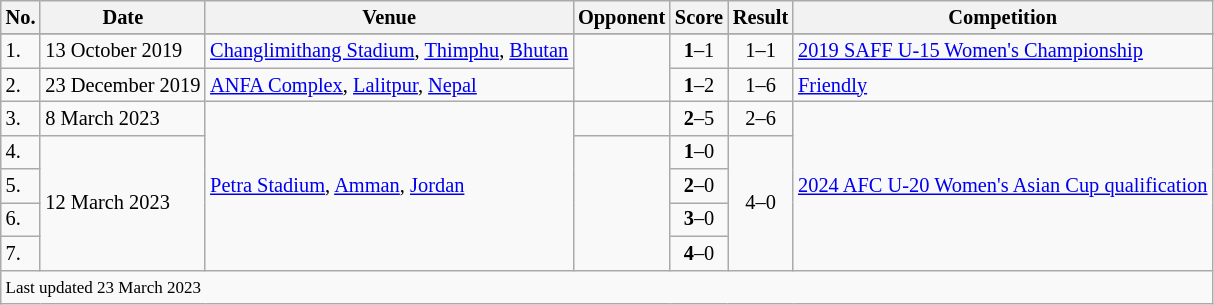<table class="wikitable" style="font-size:85%;">
<tr>
<th>No.</th>
<th>Date</th>
<th>Venue</th>
<th>Opponent</th>
<th>Score</th>
<th>Result</th>
<th>Competition</th>
</tr>
<tr>
</tr>
<tr>
<td>1.</td>
<td>13 October 2019</td>
<td><a href='#'>Changlimithang Stadium</a>, <a href='#'>Thimphu</a>, <a href='#'>Bhutan</a></td>
<td rowspan=2></td>
<td align=center><strong>1</strong>–1</td>
<td align=center>1–1</td>
<td><a href='#'>2019 SAFF U-15 Women's Championship</a></td>
</tr>
<tr>
<td>2.</td>
<td>23 December 2019</td>
<td><a href='#'>ANFA Complex</a>, <a href='#'>Lalitpur</a>, <a href='#'>Nepal</a></td>
<td align=center><strong>1</strong>–2</td>
<td align=center>1–6</td>
<td><a href='#'>Friendly</a></td>
</tr>
<tr>
<td>3.</td>
<td>8 March 2023</td>
<td rowspan=5><a href='#'>Petra Stadium</a>, <a href='#'>Amman</a>, <a href='#'>Jordan</a></td>
<td></td>
<td align=center><strong>2</strong>–5</td>
<td align=center>2–6</td>
<td rowspan=5><a href='#'>2024 AFC U-20 Women's Asian Cup qualification</a></td>
</tr>
<tr>
<td>4.</td>
<td rowspan=4>12 March 2023</td>
<td rowspan=4></td>
<td align=center><strong>1</strong>–0</td>
<td rowspan=4; align=center>4–0</td>
</tr>
<tr>
<td>5.</td>
<td align=center><strong>2</strong>–0</td>
</tr>
<tr>
<td>6.</td>
<td align=center><strong>3</strong>–0</td>
</tr>
<tr>
<td>7.</td>
<td align=center><strong>4</strong>–0</td>
</tr>
<tr>
<td colspan="7"><small>Last updated 23 March 2023</small></td>
</tr>
</table>
